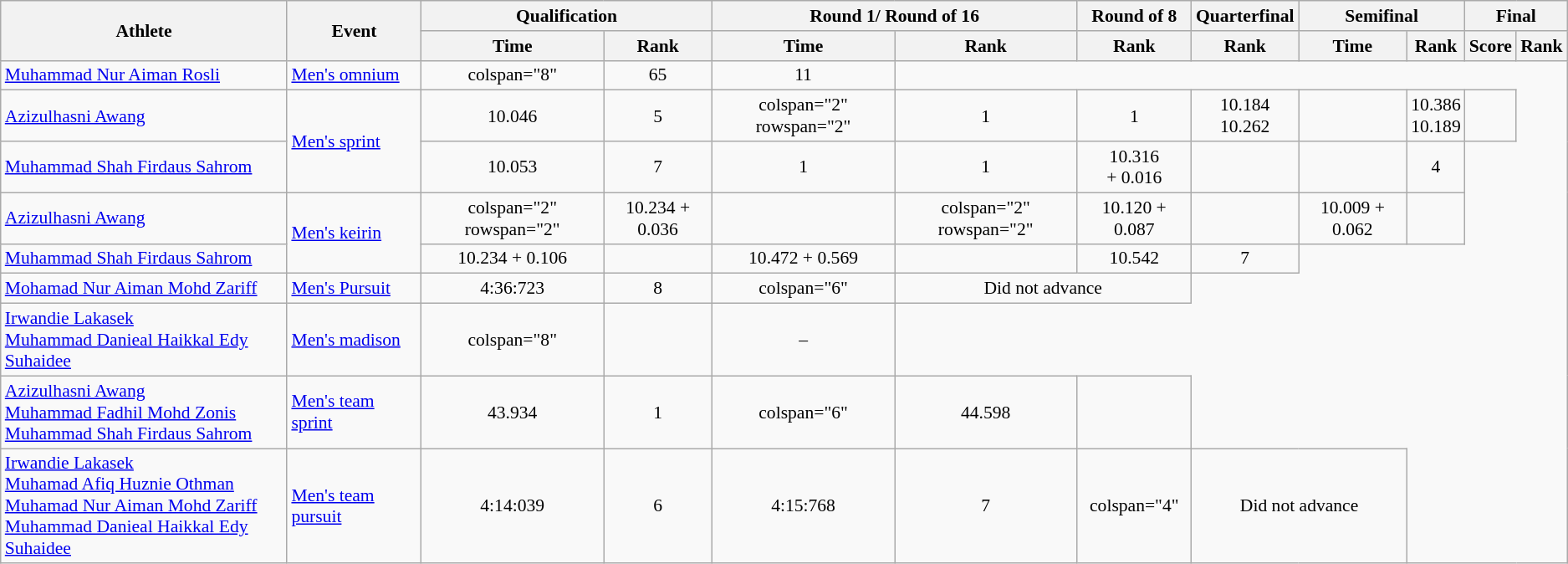<table class=wikitable style="font-size:90%; text-align:center">
<tr>
<th rowspan="2">Athlete</th>
<th rowspan="2">Event</th>
<th colspan="2">Qualification</th>
<th colspan="2">Round 1/ Round of 16</th>
<th>Round of 8</th>
<th>Quarterfinal</th>
<th colspan="2">Semifinal</th>
<th colspan="2">Final</th>
</tr>
<tr>
<th>Time</th>
<th>Rank</th>
<th>Time</th>
<th>Rank</th>
<th>Rank</th>
<th>Rank</th>
<th>Time</th>
<th>Rank</th>
<th>Score</th>
<th>Rank</th>
</tr>
<tr>
<td align=left><a href='#'>Muhammad Nur Aiman Rosli</a></td>
<td align=left><a href='#'>Men's omnium</a></td>
<td>colspan="8" </td>
<td>65</td>
<td>11</td>
</tr>
<tr>
<td align=left><a href='#'>Azizulhasni Awang</a></td>
<td align=left rowspan="2"><a href='#'>Men's sprint</a></td>
<td>10.046</td>
<td>5 <strong></strong></td>
<td>colspan="2" rowspan="2" </td>
<td>1 <strong></strong></td>
<td>1 <strong></strong></td>
<td>10.184<br>10.262</td>
<td><strong></strong></td>
<td>10.386 <br> 10.189</td>
<td></td>
</tr>
<tr>
<td align=left><a href='#'>Muhammad Shah Firdaus Sahrom</a></td>
<td>10.053</td>
<td>7 <strong></strong></td>
<td>1 <strong></strong></td>
<td>1 <strong></strong></td>
<td>10.316<br>+ 0.016</td>
<td><strong></strong></td>
<td></td>
<td>4</td>
</tr>
<tr>
<td align=left><a href='#'>Azizulhasni Awang</a></td>
<td align=left rowspan="2"><a href='#'>Men's keirin</a></td>
<td>colspan="2" rowspan="2" </td>
<td>10.234 + 0.036</td>
<td><strong></strong></td>
<td>colspan="2" rowspan="2" </td>
<td>10.120 + 0.087</td>
<td><strong></strong></td>
<td>10.009 + 0.062</td>
<td></td>
</tr>
<tr>
<td align=left><a href='#'>Muhammad Shah Firdaus Sahrom</a></td>
<td>10.234 + 0.106</td>
<td><strong></strong></td>
<td>10.472 + 0.569</td>
<td><strong></strong></td>
<td>10.542</td>
<td>7</td>
</tr>
<tr>
<td align=left><a href='#'>Mohamad Nur Aiman Mohd Zariff</a></td>
<td align=left><a href='#'>Men's Pursuit</a></td>
<td>4:36:723</td>
<td>8</td>
<td>colspan="6" </td>
<td colspan="2">Did not advance</td>
</tr>
<tr>
<td align=left><a href='#'>Irwandie Lakasek</a><br><a href='#'>Muhammad Danieal Haikkal Edy Suhaidee</a></td>
<td align=left><a href='#'>Men's madison</a></td>
<td>colspan="8" </td>
<td><strong></strong></td>
<td>–</td>
</tr>
<tr>
<td align=left><a href='#'>Azizulhasni Awang</a><br><a href='#'>Muhammad Fadhil Mohd Zonis</a><br><a href='#'>Muhammad Shah Firdaus Sahrom</a></td>
<td align=left><a href='#'>Men's team sprint</a></td>
<td>43.934</td>
<td>1 <strong></strong></td>
<td>colspan="6" </td>
<td>44.598</td>
<td></td>
</tr>
<tr>
<td align=left><a href='#'>Irwandie Lakasek</a><br><a href='#'>Muhamad Afiq Huznie Othman</a><br><a href='#'>Muhamad Nur Aiman Mohd Zariff</a><br><a href='#'>Muhammad Danieal Haikkal Edy Suhaidee</a></td>
<td align=left><a href='#'>Men's team pursuit</a></td>
<td>4:14:039</td>
<td>6 <strong></strong></td>
<td>4:15:768</td>
<td>7</td>
<td>colspan="4" </td>
<td colspan="2">Did not advance</td>
</tr>
</table>
